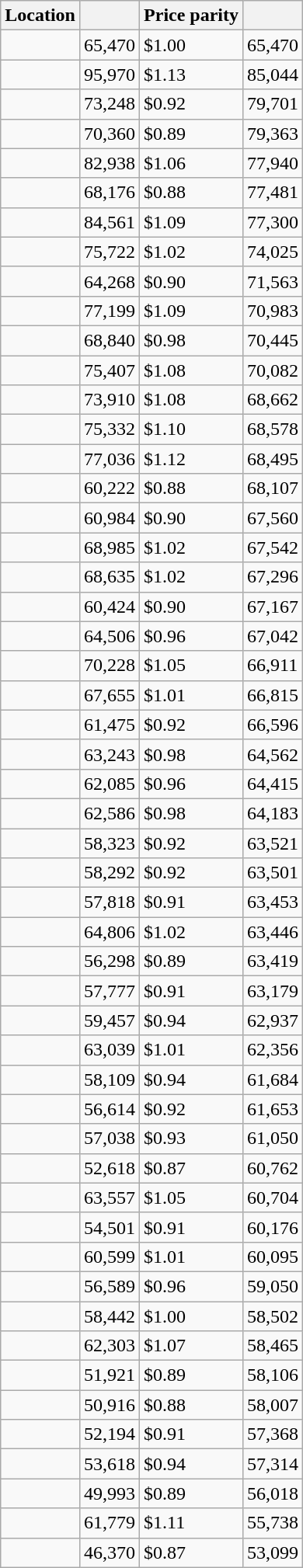<table class="wikitable sortable sticky-header static-row-numbers" >
<tr>
<th>Location</th>
<th></th>
<th>Price  parity</th>
<th></th>
</tr>
<tr class="sorttop static-row-header">
<td><strong></strong></td>
<td>65,470</td>
<td>$1.00</td>
<td>65,470</td>
</tr>
<tr class=static-row-numbers-norank>
<td></td>
<td>95,970</td>
<td>$1.13</td>
<td>85,044</td>
</tr>
<tr>
<td></td>
<td>73,248</td>
<td>$0.92</td>
<td>79,701</td>
</tr>
<tr>
<td></td>
<td>70,360</td>
<td>$0.89</td>
<td>79,363</td>
</tr>
<tr>
<td></td>
<td>82,938</td>
<td>$1.06</td>
<td>77,940</td>
</tr>
<tr>
<td></td>
<td>68,176</td>
<td>$0.88</td>
<td>77,481</td>
</tr>
<tr>
<td></td>
<td>84,561</td>
<td>$1.09</td>
<td>77,300</td>
</tr>
<tr>
<td></td>
<td>75,722</td>
<td>$1.02</td>
<td>74,025</td>
</tr>
<tr>
<td></td>
<td>64,268</td>
<td>$0.90</td>
<td>71,563</td>
</tr>
<tr>
<td></td>
<td>77,199</td>
<td>$1.09</td>
<td>70,983</td>
</tr>
<tr>
<td></td>
<td>68,840</td>
<td>$0.98</td>
<td>70,445</td>
</tr>
<tr>
<td></td>
<td>75,407</td>
<td>$1.08</td>
<td>70,082</td>
</tr>
<tr>
<td></td>
<td>73,910</td>
<td>$1.08</td>
<td>68,662</td>
</tr>
<tr>
<td></td>
<td>75,332</td>
<td>$1.10</td>
<td>68,578</td>
</tr>
<tr>
<td></td>
<td>77,036</td>
<td>$1.12</td>
<td>68,495</td>
</tr>
<tr>
<td></td>
<td>60,222</td>
<td>$0.88</td>
<td>68,107</td>
</tr>
<tr>
<td></td>
<td>60,984</td>
<td>$0.90</td>
<td>67,560</td>
</tr>
<tr>
<td></td>
<td>68,985</td>
<td>$1.02</td>
<td>67,542</td>
</tr>
<tr>
<td></td>
<td>68,635</td>
<td>$1.02</td>
<td>67,296</td>
</tr>
<tr>
<td></td>
<td>60,424</td>
<td>$0.90</td>
<td>67,167</td>
</tr>
<tr>
<td></td>
<td>64,506</td>
<td>$0.96</td>
<td>67,042</td>
</tr>
<tr>
<td></td>
<td>70,228</td>
<td>$1.05</td>
<td>66,911</td>
</tr>
<tr>
<td></td>
<td>67,655</td>
<td>$1.01</td>
<td>66,815</td>
</tr>
<tr>
<td></td>
<td>61,475</td>
<td>$0.92</td>
<td>66,596</td>
</tr>
<tr>
<td></td>
<td>63,243</td>
<td>$0.98</td>
<td>64,562</td>
</tr>
<tr>
<td></td>
<td>62,085</td>
<td>$0.96</td>
<td>64,415</td>
</tr>
<tr>
<td></td>
<td>62,586</td>
<td>$0.98</td>
<td>64,183</td>
</tr>
<tr>
<td></td>
<td>58,323</td>
<td>$0.92</td>
<td>63,521</td>
</tr>
<tr>
<td></td>
<td>58,292</td>
<td>$0.92</td>
<td>63,501</td>
</tr>
<tr>
<td></td>
<td>57,818</td>
<td>$0.91</td>
<td>63,453</td>
</tr>
<tr>
<td></td>
<td>64,806</td>
<td>$1.02</td>
<td>63,446</td>
</tr>
<tr>
<td></td>
<td>56,298</td>
<td>$0.89</td>
<td>63,419</td>
</tr>
<tr>
<td></td>
<td>57,777</td>
<td>$0.91</td>
<td>63,179</td>
</tr>
<tr>
<td></td>
<td>59,457</td>
<td>$0.94</td>
<td>62,937</td>
</tr>
<tr>
<td></td>
<td>63,039</td>
<td>$1.01</td>
<td>62,356</td>
</tr>
<tr>
<td></td>
<td>58,109</td>
<td>$0.94</td>
<td>61,684</td>
</tr>
<tr>
<td></td>
<td>56,614</td>
<td>$0.92</td>
<td>61,653</td>
</tr>
<tr>
<td></td>
<td>57,038</td>
<td>$0.93</td>
<td>61,050</td>
</tr>
<tr>
<td></td>
<td>52,618</td>
<td>$0.87</td>
<td>60,762</td>
</tr>
<tr>
<td></td>
<td>63,557</td>
<td>$1.05</td>
<td>60,704</td>
</tr>
<tr>
<td></td>
<td>54,501</td>
<td>$0.91</td>
<td>60,176</td>
</tr>
<tr>
<td></td>
<td>60,599</td>
<td>$1.01</td>
<td>60,095</td>
</tr>
<tr>
<td></td>
<td>56,589</td>
<td>$0.96</td>
<td>59,050</td>
</tr>
<tr>
<td></td>
<td>58,442</td>
<td>$1.00</td>
<td>58,502</td>
</tr>
<tr>
<td></td>
<td>62,303</td>
<td>$1.07</td>
<td>58,465</td>
</tr>
<tr>
<td></td>
<td>51,921</td>
<td>$0.89</td>
<td>58,106</td>
</tr>
<tr>
<td></td>
<td>50,916</td>
<td>$0.88</td>
<td>58,007</td>
</tr>
<tr>
<td></td>
<td>52,194</td>
<td>$0.91</td>
<td>57,368</td>
</tr>
<tr>
<td></td>
<td>53,618</td>
<td>$0.94</td>
<td>57,314</td>
</tr>
<tr>
<td></td>
<td>49,993</td>
<td>$0.89</td>
<td>56,018</td>
</tr>
<tr>
<td></td>
<td>61,779</td>
<td>$1.11</td>
<td>55,738</td>
</tr>
<tr>
<td></td>
<td>46,370</td>
<td>$0.87</td>
<td>53,099</td>
</tr>
</table>
